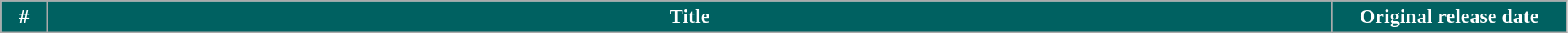<table class = "wikitable" width = "98%">
<tr>
<th style="background: #006161; color:#FFFFFF;" width="3%">#</th>
<th style="background: #006161; color:#FFFFFF;">Title</th>
<th style="background: #006161; color:#FFFFFF;" width="15%">Original release date<br>











</th>
</tr>
</table>
